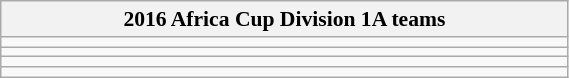<table class="wikitable" style="text-align:left; font-size:90%; width:30%">
<tr>
<th colspan="100%">2016 Africa Cup Division 1A teams</th>
</tr>
<tr>
<td></td>
</tr>
<tr>
<td></td>
</tr>
<tr>
<td></td>
</tr>
<tr>
<td></td>
</tr>
</table>
